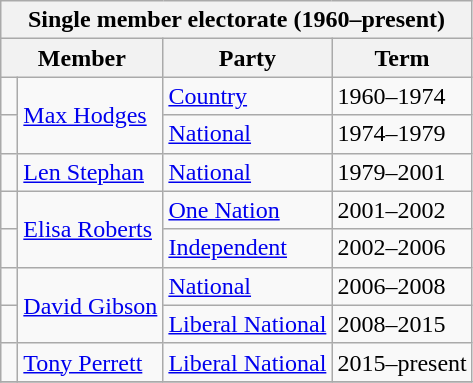<table class="wikitable">
<tr>
<th colspan="4">Single member electorate (1960–present)</th>
</tr>
<tr>
<th colspan="2">Member</th>
<th>Party</th>
<th>Term</th>
</tr>
<tr>
<td> </td>
<td rowspan="2"><a href='#'>Max Hodges</a></td>
<td><a href='#'>Country</a></td>
<td>1960–1974</td>
</tr>
<tr>
<td> </td>
<td><a href='#'>National</a></td>
<td>1974–1979</td>
</tr>
<tr>
<td> </td>
<td><a href='#'>Len Stephan</a></td>
<td><a href='#'>National</a></td>
<td>1979–2001</td>
</tr>
<tr>
<td> </td>
<td rowspan="2"><a href='#'>Elisa Roberts</a></td>
<td><a href='#'>One Nation</a></td>
<td>2001–2002</td>
</tr>
<tr>
<td> </td>
<td><a href='#'>Independent</a></td>
<td>2002–2006</td>
</tr>
<tr>
<td> </td>
<td rowspan="2"><a href='#'>David Gibson</a></td>
<td><a href='#'>National</a></td>
<td>2006–2008</td>
</tr>
<tr>
<td> </td>
<td><a href='#'>Liberal National</a></td>
<td>2008–2015</td>
</tr>
<tr>
<td> </td>
<td><a href='#'>Tony Perrett</a></td>
<td><a href='#'>Liberal National</a></td>
<td>2015–present</td>
</tr>
<tr>
</tr>
</table>
